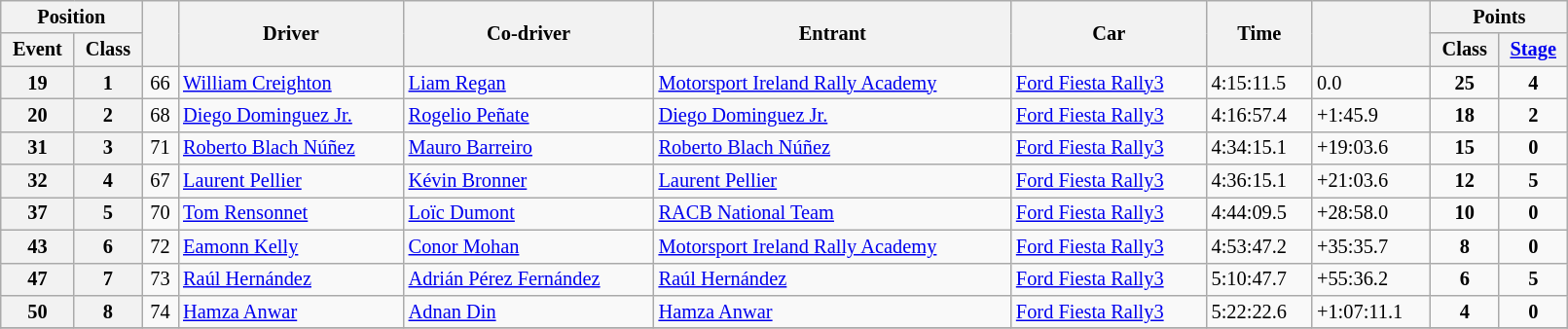<table class="wikitable" width=85% style="font-size: 85%;">
<tr>
<th colspan="2">Position</th>
<th rowspan="2"></th>
<th rowspan="2">Driver</th>
<th rowspan="2">Co-driver</th>
<th rowspan="2">Entrant</th>
<th rowspan="2">Car</th>
<th rowspan="2">Time</th>
<th rowspan="2"></th>
<th colspan="2">Points</th>
</tr>
<tr>
<th>Event</th>
<th>Class</th>
<th>Class</th>
<th><a href='#'>Stage</a></th>
</tr>
<tr>
<th>19</th>
<th>1</th>
<td align="center">66</td>
<td><a href='#'>William Creighton</a></td>
<td><a href='#'>Liam Regan</a></td>
<td><a href='#'>Motorsport Ireland Rally Academy</a></td>
<td><a href='#'>Ford Fiesta Rally3</a></td>
<td>4:15:11.5</td>
<td>0.0</td>
<td align="center"><strong>25</strong></td>
<td align="center"><strong>4</strong></td>
</tr>
<tr>
<th>20</th>
<th>2</th>
<td align="center">68</td>
<td><a href='#'>Diego Dominguez Jr.</a></td>
<td><a href='#'>Rogelio Peñate</a></td>
<td><a href='#'>Diego Dominguez Jr.</a></td>
<td><a href='#'>Ford Fiesta Rally3</a></td>
<td>4:16:57.4</td>
<td>+1:45.9</td>
<td align="center"><strong>18</strong></td>
<td align="center"><strong>2</strong></td>
</tr>
<tr>
<th>31</th>
<th>3</th>
<td align="center">71</td>
<td><a href='#'>Roberto Blach Núñez</a></td>
<td><a href='#'>Mauro Barreiro</a></td>
<td><a href='#'>Roberto Blach Núñez</a></td>
<td><a href='#'>Ford Fiesta Rally3</a></td>
<td>4:34:15.1</td>
<td>+19:03.6</td>
<td align="center"><strong>15</strong></td>
<td align="center"><strong>0</strong></td>
</tr>
<tr>
<th>32</th>
<th>4</th>
<td align="center">67</td>
<td><a href='#'>Laurent Pellier</a></td>
<td><a href='#'>Kévin Bronner</a></td>
<td><a href='#'>Laurent Pellier</a></td>
<td><a href='#'>Ford Fiesta Rally3</a></td>
<td>4:36:15.1</td>
<td>+21:03.6</td>
<td align="center"><strong>12</strong></td>
<td align="center"><strong>5</strong></td>
</tr>
<tr>
<th>37</th>
<th>5</th>
<td align="center">70</td>
<td><a href='#'>Tom Rensonnet</a></td>
<td><a href='#'>Loïc Dumont</a></td>
<td><a href='#'>RACB National Team</a></td>
<td><a href='#'>Ford Fiesta Rally3</a></td>
<td>4:44:09.5</td>
<td>+28:58.0</td>
<td align="center"><strong>10</strong></td>
<td align="center"><strong>0</strong></td>
</tr>
<tr>
<th>43</th>
<th>6</th>
<td align="center">72</td>
<td><a href='#'>Eamonn Kelly</a></td>
<td><a href='#'>Conor Mohan</a></td>
<td><a href='#'>Motorsport Ireland Rally Academy</a></td>
<td><a href='#'>Ford Fiesta Rally3</a></td>
<td>4:53:47.2</td>
<td>+35:35.7</td>
<td align="center"><strong>8</strong></td>
<td align="center"><strong>0</strong></td>
</tr>
<tr>
<th>47</th>
<th>7</th>
<td align="center">73</td>
<td><a href='#'>Raúl Hernández</a></td>
<td><a href='#'>Adrián Pérez Fernández</a></td>
<td><a href='#'>Raúl Hernández</a></td>
<td><a href='#'>Ford Fiesta Rally3</a></td>
<td>5:10:47.7</td>
<td>+55:36.2</td>
<td align="center"><strong>6</strong></td>
<td align="center"><strong>5</strong></td>
</tr>
<tr>
<th>50</th>
<th>8</th>
<td align="center">74</td>
<td><a href='#'>Hamza Anwar</a></td>
<td><a href='#'>Adnan Din</a></td>
<td><a href='#'>Hamza Anwar</a></td>
<td><a href='#'>Ford Fiesta Rally3</a></td>
<td>5:22:22.6</td>
<td>+1:07:11.1</td>
<td align="center"><strong>4</strong></td>
<td align="center"><strong>0</strong></td>
</tr>
<tr>
</tr>
</table>
